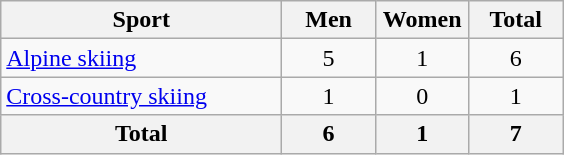<table class="wikitable sortable" style="text-align:center;">
<tr>
<th width=180>Sport</th>
<th width=55>Men</th>
<th width=55>Women</th>
<th width=55>Total</th>
</tr>
<tr>
<td align=left><a href='#'>Alpine skiing</a></td>
<td>5</td>
<td>1</td>
<td>6</td>
</tr>
<tr>
<td align=left><a href='#'>Cross-country skiing</a></td>
<td>1</td>
<td>0</td>
<td>1</td>
</tr>
<tr>
<th>Total</th>
<th>6</th>
<th>1</th>
<th>7</th>
</tr>
</table>
